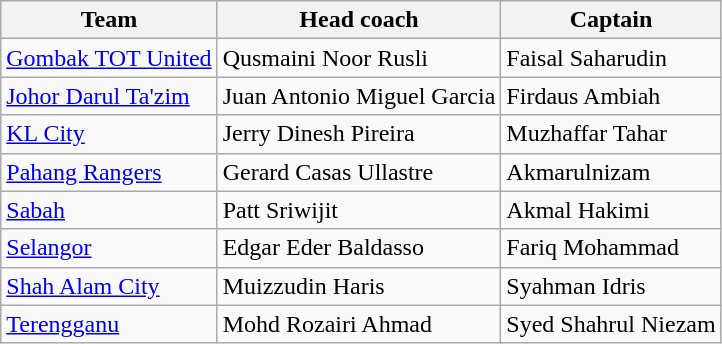<table class="wikitable sortable">
<tr>
<th>Team</th>
<th>Head coach</th>
<th>Captain</th>
</tr>
<tr>
<td><a href='#'>Gombak TOT United</a></td>
<td> Qusmaini Noor Rusli</td>
<td> Faisal Saharudin</td>
</tr>
<tr>
<td><a href='#'>Johor Darul Ta'zim</a></td>
<td> Juan Antonio Miguel Garcia</td>
<td> Firdaus Ambiah</td>
</tr>
<tr>
<td><a href='#'>KL City</a></td>
<td> Jerry Dinesh Pireira</td>
<td> Muzhaffar Tahar</td>
</tr>
<tr>
<td><a href='#'>Pahang Rangers</a></td>
<td> Gerard Casas Ullastre</td>
<td> Akmarulnizam</td>
</tr>
<tr>
<td><a href='#'>Sabah</a></td>
<td> Patt Sriwijit</td>
<td> Akmal Hakimi</td>
</tr>
<tr>
<td><a href='#'>Selangor</a></td>
<td> Edgar Eder Baldasso</td>
<td> Fariq Mohammad</td>
</tr>
<tr>
<td><a href='#'>Shah Alam City</a></td>
<td> Muizzudin Haris</td>
<td> Syahman Idris</td>
</tr>
<tr>
<td><a href='#'>Terengganu</a></td>
<td> Mohd Rozairi Ahmad</td>
<td> Syed Shahrul Niezam</td>
</tr>
</table>
